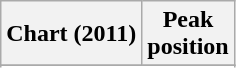<table class="wikitable sortable plainrowheaders">
<tr>
<th>Chart (2011)</th>
<th>Peak<br>position</th>
</tr>
<tr>
</tr>
<tr>
</tr>
</table>
